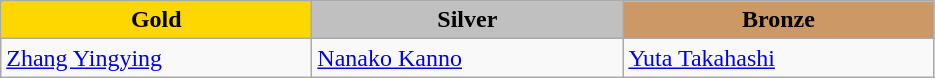<table class="wikitable" style="text-align:left">
<tr align="center">
<td width=200 bgcolor=gold><strong>Gold</strong></td>
<td width=200 bgcolor=silver><strong>Silver</strong></td>
<td width=200 bgcolor=CC9966><strong>Bronze</strong></td>
</tr>
<tr>
<td><a href='#'>Zhang Yingying</a><br><em></em></td>
<td><a href='#'>Nanako Kanno</a><br><em></em></td>
<td><a href='#'>Yuta Takahashi</a><br><em></em></td>
</tr>
</table>
